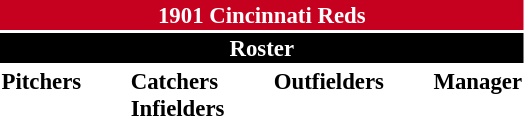<table class="toccolours" style="font-size: 95%;">
<tr>
<th colspan="10" style="background-color: #c6011f; color: white; text-align: center;">1901 Cincinnati Reds</th>
</tr>
<tr>
<td colspan="10" style="background-color: black; color: white; text-align: center;"><strong>Roster</strong></td>
</tr>
<tr>
<td valign="top"><strong>Pitchers</strong><br>












</td>
<td width="25px"></td>
<td valign="top"><strong>Catchers</strong><br>



<strong>Infielders</strong>









</td>
<td width="25px"></td>
<td valign="top"><strong>Outfielders</strong><br>



</td>
<td width="25px"></td>
<td valign="top"><strong>Manager</strong><br></td>
</tr>
</table>
